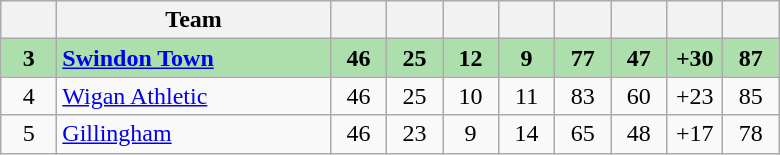<table class="wikitable" style="text-align:center">
<tr>
<th width="30"></th>
<th width="175">Team</th>
<th width="30"></th>
<th width="30"></th>
<th width="30"></th>
<th width="30"></th>
<th width="30"></th>
<th width="30"></th>
<th width="30"></th>
<th width="30"></th>
</tr>
<tr bgcolor=#ADDFAD>
<td><strong>3</strong></td>
<td align=left><strong><a href='#'>Swindon Town</a></strong></td>
<td><strong>46</strong></td>
<td><strong>25</strong></td>
<td><strong>12</strong></td>
<td><strong>9</strong></td>
<td><strong>77</strong></td>
<td><strong>47</strong></td>
<td><strong>+30</strong></td>
<td><strong>87</strong></td>
</tr>
<tr>
<td>4</td>
<td align=left><a href='#'>Wigan Athletic</a></td>
<td>46</td>
<td>25</td>
<td>10</td>
<td>11</td>
<td>83</td>
<td>60</td>
<td>+23</td>
<td>85</td>
</tr>
<tr>
<td>5</td>
<td align=left><a href='#'>Gillingham</a></td>
<td>46</td>
<td>23</td>
<td>9</td>
<td>14</td>
<td>65</td>
<td>48</td>
<td>+17</td>
<td>78</td>
</tr>
</table>
